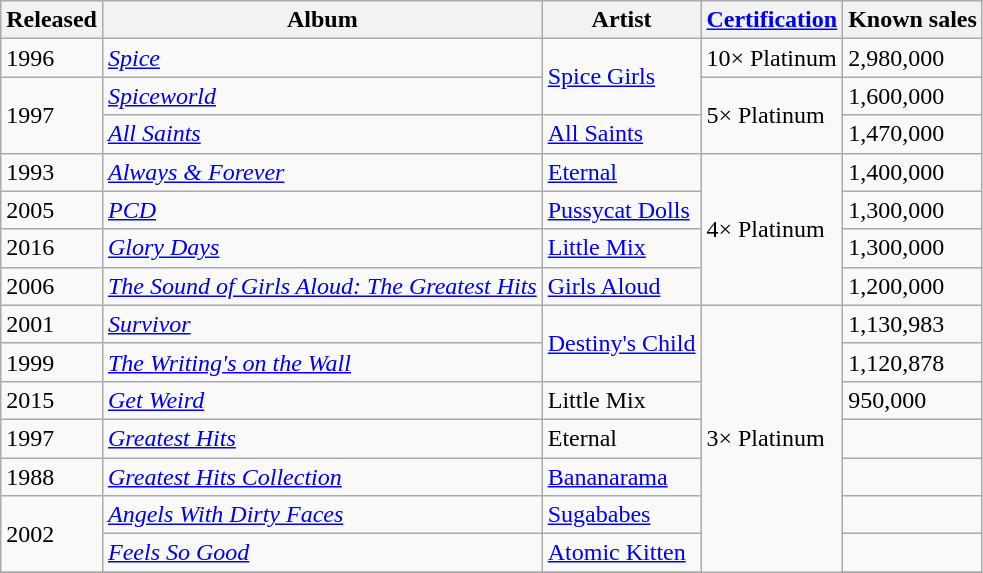<table class="wikitable">
<tr>
<th>Released</th>
<th>Album</th>
<th>Artist</th>
<th><a href='#'>Certification</a></th>
<th>Known sales</th>
</tr>
<tr>
<td>1996</td>
<td><em><a href='#'>Spice</a></em></td>
<td rowspan="2"><a href='#'>Spice Girls</a></td>
<td>10× Platinum</td>
<td>2,980,000</td>
</tr>
<tr>
<td rowspan="2">1997</td>
<td><em><a href='#'>Spiceworld</a></em></td>
<td rowspan="2">5× Platinum</td>
<td>1,600,000</td>
</tr>
<tr>
<td><em><a href='#'>All Saints</a></em></td>
<td><a href='#'>All Saints</a></td>
<td>1,470,000</td>
</tr>
<tr>
<td>1993</td>
<td><em><a href='#'>Always & Forever</a></em></td>
<td><a href='#'>Eternal</a></td>
<td rowspan="4">4× Platinum</td>
<td>1,400,000</td>
</tr>
<tr>
<td>2005</td>
<td><em><a href='#'>PCD</a></em></td>
<td><a href='#'>Pussycat Dolls</a></td>
<td>1,300,000</td>
</tr>
<tr>
<td>2016</td>
<td><em><a href='#'>Glory Days</a></em></td>
<td><a href='#'>Little Mix</a></td>
<td>1,300,000</td>
</tr>
<tr>
<td>2006</td>
<td><em><a href='#'>The Sound of Girls Aloud: The Greatest Hits</a></em></td>
<td><a href='#'>Girls Aloud</a></td>
<td>1,200,000</td>
</tr>
<tr>
<td>2001</td>
<td><em><a href='#'>Survivor</a></em></td>
<td rowspan="2"><a href='#'>Destiny's Child</a></td>
<td rowspan="8">3× Platinum</td>
<td>1,130,983</td>
</tr>
<tr>
<td>1999</td>
<td><em><a href='#'>The Writing's on the Wall</a></em></td>
<td>1,120,878</td>
</tr>
<tr>
<td>2015</td>
<td><em><a href='#'>Get Weird</a></em></td>
<td>Little Mix</td>
<td>950,000</td>
</tr>
<tr>
<td>1997</td>
<td><em><a href='#'>Greatest Hits</a></em></td>
<td>Eternal</td>
<td></td>
</tr>
<tr>
<td>1988</td>
<td><em><a href='#'>Greatest Hits Collection</a></em></td>
<td><a href='#'>Bananarama</a></td>
<td></td>
</tr>
<tr>
<td rowspan="2">2002</td>
<td><em><a href='#'>Angels With Dirty Faces</a></em></td>
<td><a href='#'>Sugababes</a></td>
<td></td>
</tr>
<tr>
<td><em><a href='#'>Feels So Good</a></em></td>
<td><a href='#'>Atomic Kitten</a></td>
<td></td>
</tr>
<tr>
</tr>
</table>
